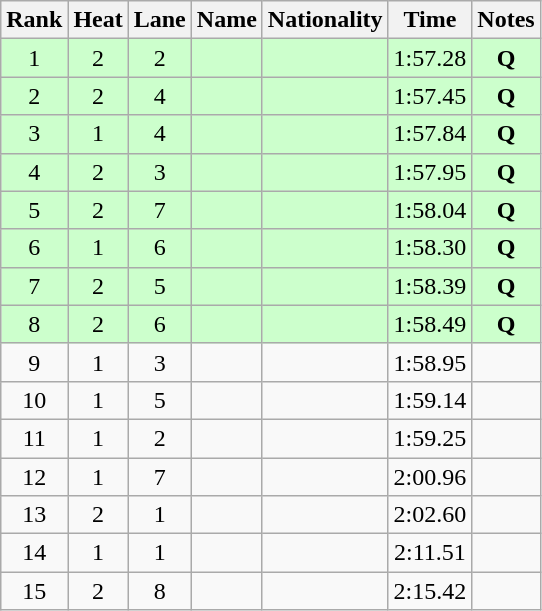<table class="wikitable sortable" style="text-align:center">
<tr>
<th>Rank</th>
<th>Heat</th>
<th>Lane</th>
<th>Name</th>
<th>Nationality</th>
<th>Time</th>
<th>Notes</th>
</tr>
<tr bgcolor=ccffcc>
<td>1</td>
<td>2</td>
<td>2</td>
<td align=left></td>
<td align=left></td>
<td>1:57.28</td>
<td><strong>Q</strong></td>
</tr>
<tr bgcolor=ccffcc>
<td>2</td>
<td>2</td>
<td>4</td>
<td align=left></td>
<td align=left></td>
<td>1:57.45</td>
<td><strong>Q</strong></td>
</tr>
<tr bgcolor=ccffcc>
<td>3</td>
<td>1</td>
<td>4</td>
<td align=left></td>
<td align=left></td>
<td>1:57.84</td>
<td><strong>Q</strong></td>
</tr>
<tr bgcolor=ccffcc>
<td>4</td>
<td>2</td>
<td>3</td>
<td align=left></td>
<td align=left></td>
<td>1:57.95</td>
<td><strong>Q</strong></td>
</tr>
<tr bgcolor=ccffcc>
<td>5</td>
<td>2</td>
<td>7</td>
<td align=left></td>
<td align=left></td>
<td>1:58.04</td>
<td><strong>Q</strong></td>
</tr>
<tr bgcolor=ccffcc>
<td>6</td>
<td>1</td>
<td>6</td>
<td align=left></td>
<td align=left></td>
<td>1:58.30</td>
<td><strong>Q</strong></td>
</tr>
<tr bgcolor=ccffcc>
<td>7</td>
<td>2</td>
<td>5</td>
<td align=left></td>
<td align=left></td>
<td>1:58.39</td>
<td><strong>Q</strong></td>
</tr>
<tr bgcolor=ccffcc>
<td>8</td>
<td>2</td>
<td>6</td>
<td align=left></td>
<td align=left></td>
<td>1:58.49</td>
<td><strong>Q</strong></td>
</tr>
<tr>
<td>9</td>
<td>1</td>
<td>3</td>
<td align=left></td>
<td align=left></td>
<td>1:58.95</td>
<td></td>
</tr>
<tr>
<td>10</td>
<td>1</td>
<td>5</td>
<td align=left></td>
<td align=left></td>
<td>1:59.14</td>
<td></td>
</tr>
<tr>
<td>11</td>
<td>1</td>
<td>2</td>
<td align=left></td>
<td align=left></td>
<td>1:59.25</td>
<td></td>
</tr>
<tr>
<td>12</td>
<td>1</td>
<td>7</td>
<td align=left></td>
<td align=left></td>
<td>2:00.96</td>
<td></td>
</tr>
<tr>
<td>13</td>
<td>2</td>
<td>1</td>
<td align=left></td>
<td align=left></td>
<td>2:02.60</td>
<td></td>
</tr>
<tr>
<td>14</td>
<td>1</td>
<td>1</td>
<td align=left></td>
<td align=left></td>
<td>2:11.51</td>
<td></td>
</tr>
<tr>
<td>15</td>
<td>2</td>
<td>8</td>
<td align=left></td>
<td align=left></td>
<td>2:15.42</td>
<td></td>
</tr>
</table>
